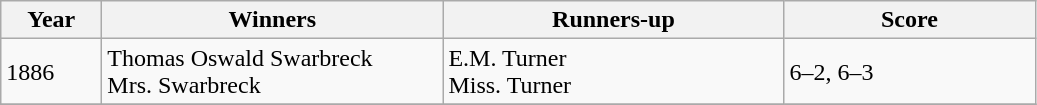<table class="wikitable">
<tr>
<th style="width:60px;">Year</th>
<th style="width:220px;">Winners</th>
<th style="width:220px;">Runners-up</th>
<th style="width:160px;">Score</th>
</tr>
<tr>
<td>1886</td>
<td> Thomas Oswald Swarbreck<br> Mrs. Swarbreck</td>
<td> E.M. Turner <br> Miss. Turner</td>
<td>6–2, 6–3</td>
</tr>
<tr>
</tr>
</table>
